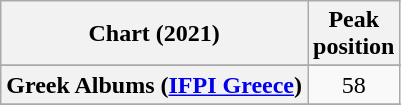<table class="wikitable sortable plainrowheaders" style="text-align:center">
<tr>
<th scope="col">Chart (2021)</th>
<th scope="col">Peak<br>position</th>
</tr>
<tr>
</tr>
<tr>
</tr>
<tr>
</tr>
<tr>
</tr>
<tr>
</tr>
<tr>
</tr>
<tr>
<th scope="row">Greek Albums (<a href='#'>IFPI Greece</a>)</th>
<td>58</td>
</tr>
<tr>
</tr>
<tr>
</tr>
<tr>
</tr>
<tr>
</tr>
</table>
